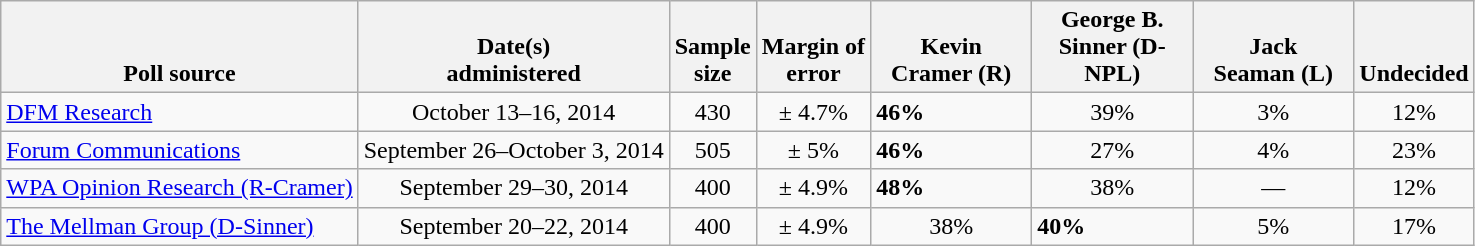<table class="wikitable">
<tr valign= bottom>
<th>Poll source</th>
<th>Date(s)<br>administered</th>
<th>Sample<br>size</th>
<th>Margin of<br>error</th>
<th style="width:100px;">Kevin<br>Cramer (R)</th>
<th style="width:100px;">George B.<br>Sinner (D-NPL)</th>
<th style="width:100px;">Jack<br>Seaman (L)</th>
<th>Undecided</th>
</tr>
<tr>
<td><a href='#'>DFM Research</a></td>
<td align=center>October 13–16, 2014</td>
<td align=center>430</td>
<td align=center>± 4.7%</td>
<td><strong>46%</strong></td>
<td align=center>39%</td>
<td align=center>3%</td>
<td align=center>12%</td>
</tr>
<tr>
<td><a href='#'>Forum Communications</a></td>
<td align=center>September 26–October 3, 2014</td>
<td align=center>505</td>
<td align=center>± 5%</td>
<td><strong>46%</strong></td>
<td align=center>27%</td>
<td align=center>4%</td>
<td align=center>23%</td>
</tr>
<tr>
<td><a href='#'>WPA Opinion Research (R-Cramer)</a></td>
<td align=center>September 29–30, 2014</td>
<td align=center>400</td>
<td align=center>± 4.9%</td>
<td><strong>48%</strong></td>
<td align=center>38%</td>
<td align=center>—</td>
<td align=center>12%</td>
</tr>
<tr>
<td><a href='#'>The Mellman Group (D-Sinner)</a></td>
<td align=center>September 20–22, 2014</td>
<td align=center>400</td>
<td align=center>± 4.9%</td>
<td align=center>38%</td>
<td><strong>40%</strong></td>
<td align=center>5%</td>
<td align=center>17%</td>
</tr>
</table>
